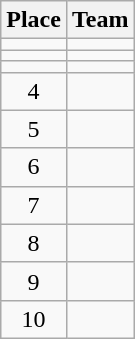<table class="wikitable">
<tr>
<th>Place</th>
<th>Team</th>
</tr>
<tr>
<td align=center></td>
<td></td>
</tr>
<tr>
<td align=center></td>
<td></td>
</tr>
<tr>
<td align=center></td>
<td></td>
</tr>
<tr>
<td align=center>4</td>
<td></td>
</tr>
<tr>
<td align=center>5</td>
<td></td>
</tr>
<tr>
<td align=center>6</td>
<td></td>
</tr>
<tr>
<td align=center>7</td>
<td></td>
</tr>
<tr>
<td align=center>8</td>
<td></td>
</tr>
<tr>
<td align=center>9</td>
<td></td>
</tr>
<tr>
<td align=center>10</td>
<td></td>
</tr>
</table>
